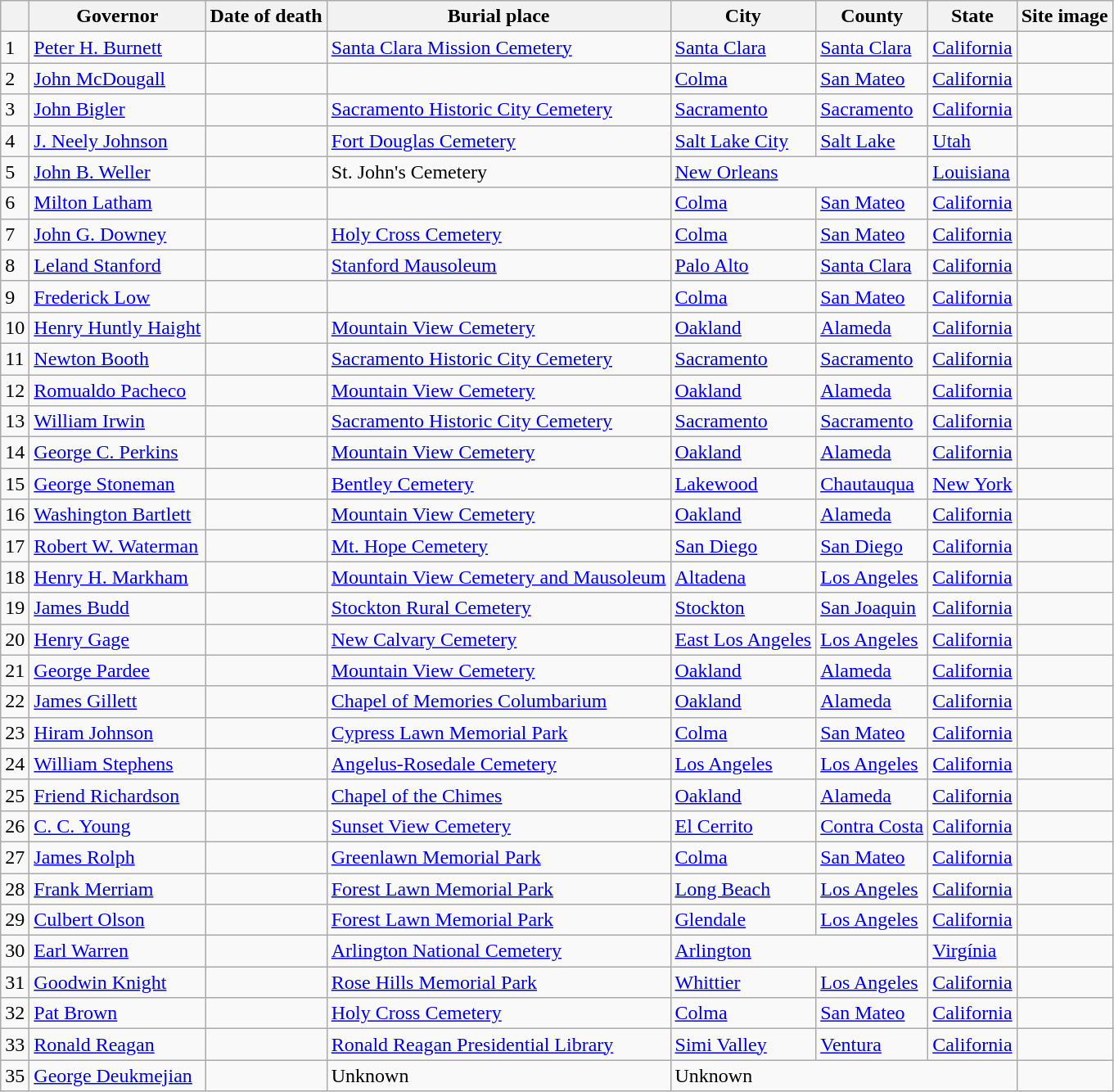<table class="wikitable sortable">
<tr>
<th></th>
<th>Governor</th>
<th>Date of death</th>
<th>Burial place</th>
<th>City</th>
<th>County</th>
<th>State</th>
<th>Site image</th>
</tr>
<tr>
<td>1</td>
<td data-sort-value="Clinton, George"><a href='#'>Peter H. Burnett</a></td>
<td></td>
<td><a href='#'>Santa Clara Mission Cemetery</a></td>
<td><a href='#'>Santa Clara</a></td>
<td><a href='#'>Santa Clara</a></td>
<td><a href='#'>California</a></td>
<td></td>
</tr>
<tr>
<td>2</td>
<td data-sort-value="Jay"><a href='#'>John McDougall</a></td>
<td></td>
<td></td>
<td><a href='#'>Colma</a></td>
<td><a href='#'>San Mateo</a></td>
<td><a href='#'>California</a></td>
<td></td>
</tr>
<tr>
<td>3</td>
<td data-sort-value="Lewis"><a href='#'>John Bigler</a></td>
<td></td>
<td><a href='#'>Sacramento Historic City Cemetery</a></td>
<td><a href='#'>Sacramento</a></td>
<td><a href='#'>Sacramento</a></td>
<td><a href='#'>California</a></td>
<td></td>
</tr>
<tr>
<td>4</td>
<td data-sort-value="Tompkins"><a href='#'>J. Neely Johnson</a></td>
<td></td>
<td><a href='#'>Fort Douglas Cemetery</a></td>
<td><a href='#'>Salt Lake City</a></td>
<td><a href='#'>Salt Lake</a></td>
<td><a href='#'>Utah</a></td>
<td></td>
</tr>
<tr>
<td>5</td>
<td data-sort-value="Tayler"><a href='#'>John B. Weller</a></td>
<td></td>
<td>St. John's Cemetery</td>
<td colspan="2"><a href='#'>New Orleans</a></td>
<td><a href='#'>Louisiana</a></td>
<td></td>
</tr>
<tr>
<td>6</td>
<td data-sort-value="Clinton, DeWitt"><a href='#'>Milton Latham</a></td>
<td></td>
<td></td>
<td><a href='#'>Colma</a></td>
<td><a href='#'>San Mateo</a></td>
<td><a href='#'>California</a></td>
<td></td>
</tr>
<tr>
<td>7</td>
<td data-sort-value="Yates"><a href='#'>John G. Downey</a></td>
<td></td>
<td><a href='#'>Holy Cross Cemetery</a></td>
<td><a href='#'>Colma</a></td>
<td><a href='#'>San Mateo</a></td>
<td><a href='#'>California</a></td>
<td></td>
</tr>
<tr>
<td>8</td>
<td data-sort-value="Pitcher"><a href='#'>Leland Stanford</a></td>
<td></td>
<td><a href='#'>Stanford Mausoleum</a></td>
<td><a href='#'>Palo Alto</a></td>
<td><a href='#'>Santa Clara</a></td>
<td><a href='#'>California</a></td>
<td></td>
</tr>
<tr>
<td>9</td>
<td data-sort-value="Van Buren"><a href='#'>Frederick Low</a></td>
<td></td>
<td></td>
<td><a href='#'>Colma</a></td>
<td><a href='#'>San Mateo</a></td>
<td><a href='#'>California</a></td>
<td></td>
</tr>
<tr>
<td>10</td>
<td data-sort-value="Throop"><a href='#'>Henry Huntly Haight</a></td>
<td></td>
<td><a href='#'>Mountain View Cemetery</a></td>
<td><a href='#'>Oakland</a></td>
<td><a href='#'>Alameda</a></td>
<td><a href='#'>California</a></td>
<td></td>
</tr>
<tr>
<td>11</td>
<td data-sort-value="Marcy"><a href='#'>Newton Booth</a></td>
<td></td>
<td><a href='#'>Sacramento Historic City Cemetery</a></td>
<td><a href='#'>Sacramento</a></td>
<td><a href='#'>Sacramento</a></td>
<td><a href='#'>California</a></td>
<td></td>
</tr>
<tr>
<td>12</td>
<td data-sort-value="Seward"><a href='#'>Romualdo Pacheco</a></td>
<td></td>
<td><a href='#'>Mountain View Cemetery</a></td>
<td><a href='#'>Oakland</a></td>
<td><a href='#'>Alameda</a></td>
<td><a href='#'>California</a></td>
<td></td>
</tr>
<tr>
<td>13</td>
<td data-sort-value="Bouck"><a href='#'>William Irwin</a></td>
<td></td>
<td><a href='#'>Sacramento Historic City Cemetery</a></td>
<td><a href='#'>Sacramento</a></td>
<td><a href='#'>Sacramento</a></td>
<td><a href='#'>California</a></td>
<td></td>
</tr>
<tr>
<td>14</td>
<td><a href='#'>George C. Perkins</a></td>
<td></td>
<td><a href='#'>Mountain View Cemetery</a></td>
<td><a href='#'>Oakland</a></td>
<td><a href='#'>Alameda</a></td>
<td><a href='#'>California</a></td>
<td></td>
</tr>
<tr>
<td>15</td>
<td><a href='#'>George Stoneman</a></td>
<td></td>
<td><a href='#'>Bentley Cemetery</a></td>
<td><a href='#'>Lakewood</a></td>
<td><a href='#'>Chautauqua</a></td>
<td><a href='#'>New York</a></td>
<td></td>
</tr>
<tr>
<td>16</td>
<td><a href='#'>Washington Bartlett</a></td>
<td></td>
<td><a href='#'>Mountain View Cemetery</a></td>
<td><a href='#'>Oakland</a></td>
<td><a href='#'>Alameda</a></td>
<td><a href='#'>California</a></td>
<td></td>
</tr>
<tr>
<td>17</td>
<td><a href='#'>Robert W. Waterman</a></td>
<td></td>
<td><a href='#'>Mt. Hope Cemetery</a></td>
<td><a href='#'>San Diego</a></td>
<td><a href='#'>San Diego</a></td>
<td><a href='#'>California</a></td>
<td></td>
</tr>
<tr>
<td>18</td>
<td><a href='#'>Henry H. Markham</a></td>
<td></td>
<td><a href='#'>Mountain View Cemetery and Mausoleum</a></td>
<td><a href='#'>Altadena</a></td>
<td><a href='#'>Los Angeles</a></td>
<td><a href='#'>California</a></td>
<td></td>
</tr>
<tr>
<td>19</td>
<td><a href='#'>James Budd</a></td>
<td></td>
<td><a href='#'>Stockton Rural Cemetery</a></td>
<td><a href='#'>Stockton</a></td>
<td><a href='#'>San Joaquin</a></td>
<td><a href='#'>California</a></td>
<td></td>
</tr>
<tr>
<td>20</td>
<td><a href='#'>Henry Gage</a></td>
<td></td>
<td><a href='#'>New Calvary Cemetery</a></td>
<td><a href='#'>East Los Angeles</a></td>
<td><a href='#'>Los Angeles</a></td>
<td><a href='#'>California</a></td>
<td></td>
</tr>
<tr>
<td>21</td>
<td><a href='#'>George Pardee</a></td>
<td></td>
<td><a href='#'>Mountain View Cemetery</a></td>
<td><a href='#'>Oakland</a></td>
<td><a href='#'>Alameda</a></td>
<td><a href='#'>California</a></td>
<td></td>
</tr>
<tr>
<td>22</td>
<td><a href='#'>James Gillett</a></td>
<td></td>
<td><a href='#'>Chapel of Memories Columbarium</a></td>
<td><a href='#'>Oakland</a></td>
<td><a href='#'>Alameda</a></td>
<td><a href='#'>California</a></td>
<td></td>
</tr>
<tr>
<td>23</td>
<td><a href='#'>Hiram Johnson</a></td>
<td></td>
<td><a href='#'>Cypress Lawn Memorial Park</a></td>
<td><a href='#'>Colma</a></td>
<td><a href='#'>San Mateo</a></td>
<td><a href='#'>California</a></td>
<td></td>
</tr>
<tr>
<td>24</td>
<td><a href='#'>William Stephens</a></td>
<td></td>
<td><a href='#'>Angelus-Rosedale Cemetery</a></td>
<td><a href='#'>Los Angeles</a></td>
<td><a href='#'>Los Angeles</a></td>
<td><a href='#'>California</a></td>
<td></td>
</tr>
<tr>
<td>25</td>
<td><a href='#'>Friend Richardson</a></td>
<td></td>
<td><a href='#'>Chapel of the Chimes</a></td>
<td><a href='#'>Oakland</a></td>
<td><a href='#'>Alameda</a></td>
<td><a href='#'>California</a></td>
<td></td>
</tr>
<tr>
<td>26</td>
<td><a href='#'>C. C. Young</a></td>
<td></td>
<td><a href='#'>Sunset View Cemetery</a></td>
<td><a href='#'>El Cerrito</a></td>
<td><a href='#'>Contra Costa</a></td>
<td><a href='#'>California</a></td>
<td></td>
</tr>
<tr>
<td>27</td>
<td><a href='#'>James Rolph</a></td>
<td></td>
<td><a href='#'>Greenlawn Memorial Park</a></td>
<td><a href='#'>Colma</a></td>
<td><a href='#'>San Mateo</a></td>
<td><a href='#'>California</a></td>
<td></td>
</tr>
<tr>
<td>28</td>
<td><a href='#'>Frank Merriam</a></td>
<td></td>
<td><a href='#'>Forest Lawn Memorial Park</a></td>
<td><a href='#'>Long Beach</a></td>
<td><a href='#'>Los Angeles</a></td>
<td><a href='#'>California</a></td>
<td></td>
</tr>
<tr>
<td>29</td>
<td><a href='#'>Culbert Olson</a></td>
<td></td>
<td><a href='#'>Forest Lawn Memorial Park</a></td>
<td><a href='#'>Glendale</a></td>
<td><a href='#'>Los Angeles</a></td>
<td><a href='#'>California</a></td>
<td></td>
</tr>
<tr>
<td>30</td>
<td><a href='#'>Earl Warren</a></td>
<td></td>
<td><a href='#'>Arlington National Cemetery</a></td>
<td colspan="2"><a href='#'>Arlington</a></td>
<td><a href='#'>Virgínia</a></td>
<td></td>
</tr>
<tr>
<td>31</td>
<td><a href='#'>Goodwin Knight</a></td>
<td></td>
<td><a href='#'>Rose Hills Memorial Park</a></td>
<td><a href='#'>Whittier</a></td>
<td><a href='#'>Los Angeles</a></td>
<td><a href='#'>California</a></td>
<td></td>
</tr>
<tr>
<td>32</td>
<td><a href='#'>Pat Brown</a></td>
<td></td>
<td><a href='#'>Holy Cross Cemetery</a></td>
<td><a href='#'>Colma</a></td>
<td><a href='#'>San Mateo</a></td>
<td><a href='#'>California</a></td>
<td></td>
</tr>
<tr>
<td>33</td>
<td><a href='#'>Ronald Reagan</a></td>
<td></td>
<td><a href='#'>Ronald Reagan Presidential Library</a></td>
<td><a href='#'>Simi Valley</a></td>
<td><a href='#'>Ventura</a></td>
<td><a href='#'>California</a></td>
<td></td>
</tr>
<tr>
<td>35</td>
<td><a href='#'>George Deukmejian</a></td>
<td></td>
<td>Unknown</td>
<td colspan="3">Unknown</td>
<td></td>
</tr>
</table>
